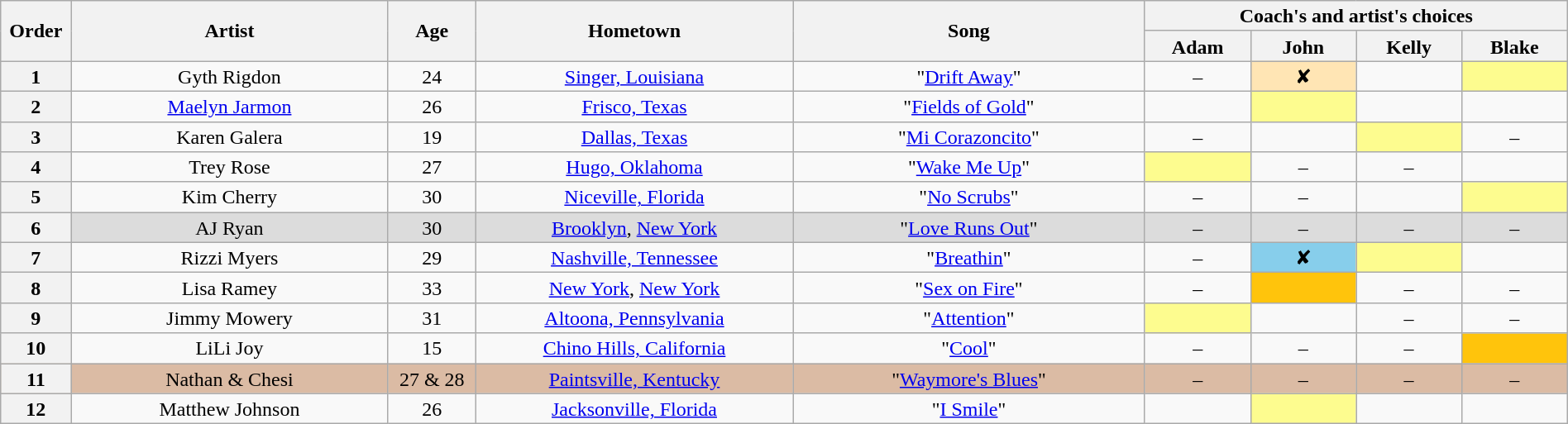<table class="wikitable" style="text-align:center; line-height:17px; width:100%;">
<tr>
<th scope="col" rowspan="2" style="width:04%;">Order</th>
<th scope="col" rowspan="2" style="width:18%;">Artist</th>
<th scope="col" rowspan="2" style="width:05%;">Age</th>
<th scope="col" rowspan="2" style="width:18%;">Hometown</th>
<th scope="col" rowspan="2" style="width:20%;">Song</th>
<th scope="col" colspan="4" style="width:24%;">Coach's and artist's choices</th>
</tr>
<tr>
<th stylw="width:06%;">Adam</th>
<th style="width:06%;">John</th>
<th style="width:06%;">Kelly</th>
<th style="width:06%;">Blake</th>
</tr>
<tr>
<th>1</th>
<td>Gyth Rigdon</td>
<td>24</td>
<td><a href='#'>Singer, Louisiana</a></td>
<td>"<a href='#'>Drift Away</a>"</td>
<td>–</td>
<td bgcolor="#ffe5b4">✘</td>
<td><em></em></td>
<td style="background:#fdfc8f;"><em></em></td>
</tr>
<tr>
<th>2</th>
<td><a href='#'>Maelyn Jarmon</a></td>
<td>26</td>
<td><a href='#'>Frisco, Texas</a></td>
<td>"<a href='#'>Fields of Gold</a>"</td>
<td><em></em></td>
<td style="background:#fdfc8f;"><em></em></td>
<td><em></em></td>
<td><em></em></td>
</tr>
<tr>
<th>3</th>
<td>Karen Galera</td>
<td>19</td>
<td><a href='#'>Dallas, Texas</a></td>
<td>"<a href='#'>Mi Corazoncito</a>"</td>
<td>–</td>
<td><em></em></td>
<td style="background:#fdfc8f;"><em></em></td>
<td>–</td>
</tr>
<tr>
<th>4</th>
<td>Trey Rose</td>
<td>27</td>
<td><a href='#'>Hugo, Oklahoma</a></td>
<td>"<a href='#'>Wake Me Up</a>"</td>
<td style="background:#fdfc8f;"><em></em></td>
<td>–</td>
<td>–</td>
<td><em></em></td>
</tr>
<tr>
<th>5</th>
<td>Kim Cherry</td>
<td>30</td>
<td><a href='#'>Niceville, Florida</a></td>
<td>"<a href='#'>No Scrubs</a>"</td>
<td>–</td>
<td>–</td>
<td><em></em></td>
<td style="background:#fdfc8f;"><em></em></td>
</tr>
<tr style="background:#DCDCDC;">
<th>6</th>
<td>AJ Ryan</td>
<td>30</td>
<td><a href='#'>Brooklyn</a>, <a href='#'>New York</a></td>
<td>"<a href='#'>Love Runs Out</a>"</td>
<td>–</td>
<td>–</td>
<td>–</td>
<td>–</td>
</tr>
<tr>
<th>7</th>
<td>Rizzi Myers</td>
<td>29</td>
<td><a href='#'>Nashville, Tennessee</a></td>
<td>"<a href='#'>Breathin</a>"</td>
<td>–</td>
<td bgcolor="#87ceeb">✘</td>
<td style="background:#fdfc8f;"><em></em></td>
<td><em></em></td>
</tr>
<tr>
<th>8</th>
<td>Lisa Ramey</td>
<td>33</td>
<td><a href='#'>New York</a>, <a href='#'>New York</a></td>
<td>"<a href='#'>Sex on Fire</a>"</td>
<td>–</td>
<td style="background:#ffc40c"><em></em></td>
<td>–</td>
<td>–</td>
</tr>
<tr>
<th>9</th>
<td>Jimmy Mowery</td>
<td>31</td>
<td><a href='#'>Altoona, Pennsylvania</a></td>
<td>"<a href='#'>Attention</a>"</td>
<td style="background:#fdfc8f;"><em></em></td>
<td><em></em></td>
<td>–</td>
<td>–</td>
</tr>
<tr>
<th>10</th>
<td>LiLi Joy</td>
<td>15</td>
<td><a href='#'>Chino Hills, California</a></td>
<td>"<a href='#'>Cool</a>"</td>
<td>–</td>
<td>–</td>
<td>–</td>
<td style="background:#ffc40c"><em></em></td>
</tr>
<tr style="background:#dbbba4;">
<th>11</th>
<td>Nathan & Chesi</td>
<td>27 & 28</td>
<td><a href='#'>Paintsville, Kentucky</a></td>
<td>"<a href='#'>Waymore's Blues</a>"</td>
<td>–</td>
<td>–</td>
<td>–</td>
<td>–</td>
</tr>
<tr>
<th>12</th>
<td>Matthew Johnson</td>
<td>26</td>
<td><a href='#'>Jacksonville, Florida</a></td>
<td>"<a href='#'>I Smile</a>"</td>
<td><em></em></td>
<td style="background:#fdfc8f;"><em></em></td>
<td><em></em></td>
<td><em></em></td>
</tr>
</table>
